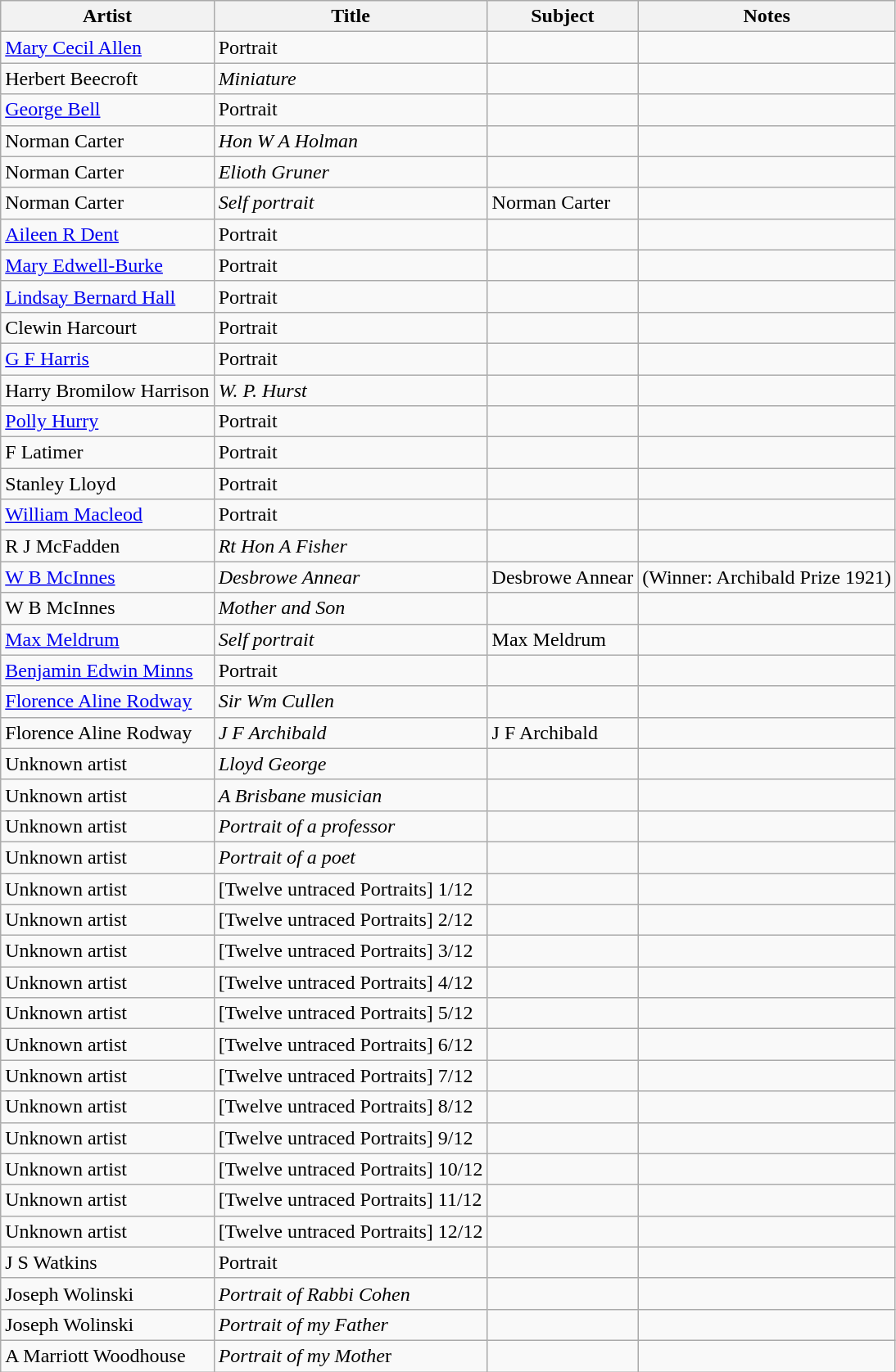<table class="wikitable sortable">
<tr>
<th>Artist</th>
<th>Title</th>
<th>Subject</th>
<th>Notes</th>
</tr>
<tr>
<td><a href='#'>Mary Cecil Allen</a></td>
<td>Portrait</td>
<td></td>
<td></td>
</tr>
<tr>
<td>Herbert Beecroft</td>
<td><em>Miniature</em></td>
<td></td>
<td></td>
</tr>
<tr>
<td><a href='#'>George Bell</a></td>
<td>Portrait</td>
<td></td>
<td></td>
</tr>
<tr>
<td>Norman Carter</td>
<td><em>Hon W A Holman</em></td>
<td></td>
<td></td>
</tr>
<tr>
<td>Norman Carter</td>
<td><em>Elioth Gruner</em></td>
<td></td>
<td></td>
</tr>
<tr>
<td>Norman Carter</td>
<td><em>Self portrait</em></td>
<td>Norman Carter</td>
<td></td>
</tr>
<tr>
<td><a href='#'>Aileen R Dent</a></td>
<td>Portrait</td>
<td></td>
<td></td>
</tr>
<tr>
<td><a href='#'>Mary Edwell-Burke</a></td>
<td>Portrait</td>
<td></td>
<td></td>
</tr>
<tr>
<td><a href='#'>Lindsay Bernard Hall</a></td>
<td>Portrait</td>
<td></td>
<td></td>
</tr>
<tr>
<td>Clewin Harcourt</td>
<td>Portrait</td>
<td></td>
<td></td>
</tr>
<tr>
<td><a href='#'>G F Harris</a></td>
<td>Portrait</td>
<td></td>
<td></td>
</tr>
<tr>
<td>Harry Bromilow Harrison</td>
<td><em>W. P. Hurst</em></td>
<td></td>
<td></td>
</tr>
<tr>
<td><a href='#'>Polly Hurry</a></td>
<td>Portrait</td>
<td></td>
<td></td>
</tr>
<tr>
<td>F Latimer</td>
<td>Portrait</td>
<td></td>
<td></td>
</tr>
<tr>
<td>Stanley Lloyd</td>
<td>Portrait</td>
<td></td>
<td></td>
</tr>
<tr>
<td><a href='#'>William Macleod</a></td>
<td>Portrait</td>
<td></td>
<td></td>
</tr>
<tr>
<td>R J McFadden</td>
<td><em>Rt Hon A Fisher</em></td>
<td></td>
<td></td>
</tr>
<tr>
<td><a href='#'>W B McInnes</a></td>
<td><em>Desbrowe Annear</em></td>
<td>Desbrowe Annear</td>
<td>(Winner: Archibald Prize 1921) </td>
</tr>
<tr>
<td>W B McInnes</td>
<td><em>Mother and Son</em></td>
<td></td>
<td></td>
</tr>
<tr>
<td><a href='#'>Max Meldrum</a></td>
<td><em>Self portrait</em></td>
<td>Max Meldrum</td>
<td></td>
</tr>
<tr>
<td><a href='#'>Benjamin Edwin Minns</a></td>
<td>Portrait</td>
<td></td>
<td></td>
</tr>
<tr>
<td><a href='#'>Florence Aline Rodway</a></td>
<td><em>Sir Wm Cullen</em></td>
<td></td>
<td></td>
</tr>
<tr>
<td>Florence Aline Rodway</td>
<td><em>J F Archibald</em></td>
<td>J F Archibald</td>
<td></td>
</tr>
<tr>
<td>Unknown artist</td>
<td><em>Lloyd George</em></td>
<td></td>
<td></td>
</tr>
<tr>
<td>Unknown artist</td>
<td><em>A Brisbane musician</em></td>
<td></td>
<td></td>
</tr>
<tr>
<td>Unknown artist</td>
<td><em>Portrait of a professor</em></td>
<td></td>
<td></td>
</tr>
<tr>
<td>Unknown artist</td>
<td><em>Portrait of a poet</em></td>
<td></td>
<td></td>
</tr>
<tr>
<td>Unknown artist</td>
<td>[Twelve untraced Portraits] 1/12</td>
<td></td>
<td></td>
</tr>
<tr>
<td>Unknown artist</td>
<td>[Twelve untraced Portraits] 2/12</td>
<td></td>
<td></td>
</tr>
<tr>
<td>Unknown artist</td>
<td>[Twelve untraced Portraits] 3/12</td>
<td></td>
<td></td>
</tr>
<tr>
<td>Unknown artist</td>
<td>[Twelve untraced Portraits] 4/12</td>
<td></td>
<td></td>
</tr>
<tr>
<td>Unknown artist</td>
<td>[Twelve untraced Portraits] 5/12</td>
<td></td>
<td></td>
</tr>
<tr>
<td>Unknown artist</td>
<td>[Twelve untraced Portraits] 6/12</td>
<td></td>
<td></td>
</tr>
<tr>
<td>Unknown artist</td>
<td>[Twelve untraced Portraits] 7/12</td>
<td></td>
<td></td>
</tr>
<tr>
<td>Unknown artist</td>
<td>[Twelve untraced Portraits] 8/12</td>
<td></td>
<td></td>
</tr>
<tr>
<td>Unknown artist</td>
<td>[Twelve untraced Portraits] 9/12</td>
<td></td>
<td></td>
</tr>
<tr>
<td>Unknown artist</td>
<td>[Twelve untraced Portraits] 10/12</td>
<td></td>
<td></td>
</tr>
<tr>
<td>Unknown artist</td>
<td>[Twelve untraced Portraits] 11/12</td>
<td></td>
<td></td>
</tr>
<tr>
<td>Unknown artist</td>
<td>[Twelve untraced Portraits] 12/12</td>
<td></td>
<td></td>
</tr>
<tr>
<td>J S Watkins</td>
<td>Portrait</td>
<td></td>
<td></td>
</tr>
<tr>
<td>Joseph Wolinski</td>
<td><em>Portrait of Rabbi Cohen</em></td>
<td></td>
<td></td>
</tr>
<tr>
<td>Joseph Wolinski</td>
<td><em>Portrait of my Father</em></td>
<td></td>
<td></td>
</tr>
<tr>
<td>A Marriott Woodhouse</td>
<td><em>Portrait of my Mothe</em>r</td>
<td></td>
<td></td>
</tr>
</table>
